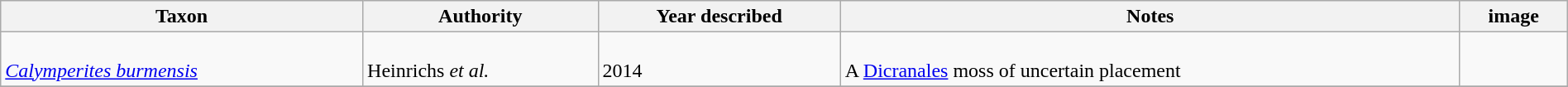<table class="wikitable sortable" align="center" width="100%">
<tr>
<th>Taxon</th>
<th>Authority</th>
<th>Year described</th>
<th>Notes</th>
<th>image</th>
</tr>
<tr>
<td><br><em><a href='#'>Calymperites burmensis</a></em></td>
<td><br>Heinrichs <em>et al.</em></td>
<td><br>2014</td>
<td><br>A <a href='#'>Dicranales</a> moss of uncertain placement</td>
<td></td>
</tr>
<tr>
</tr>
</table>
